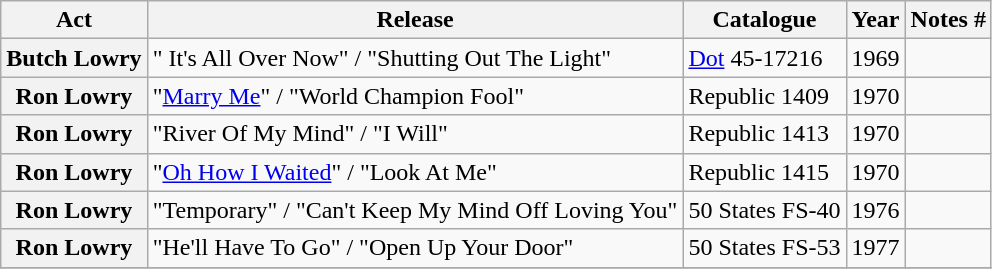<table class="wikitable plainrowheaders sortable">
<tr>
<th scope="col" class="unsortable">Act</th>
<th scope="col">Release</th>
<th scope="col">Catalogue</th>
<th scope="col">Year</th>
<th scope="col" class="unsortable">Notes #</th>
</tr>
<tr>
<th scope="row">Butch Lowry</th>
<td>" It's All Over Now" / "Shutting Out The Light"</td>
<td><a href='#'>Dot</a> 45-17216</td>
<td>1969</td>
<td></td>
</tr>
<tr>
<th scope="row">Ron Lowry</th>
<td>"<a href='#'>Marry Me</a>" / "World Champion Fool"</td>
<td>Republic 1409</td>
<td>1970</td>
<td></td>
</tr>
<tr>
<th scope="row">Ron Lowry</th>
<td>"River Of My Mind" / "I Will"</td>
<td>Republic 1413</td>
<td>1970</td>
<td></td>
</tr>
<tr>
<th scope="row">Ron Lowry</th>
<td>"<a href='#'>Oh How I Waited</a>" / "Look At Me"</td>
<td>Republic 1415</td>
<td>1970</td>
<td></td>
</tr>
<tr>
<th scope="row">Ron Lowry</th>
<td>"Temporary" / "Can't Keep My Mind Off Loving You"</td>
<td>50 States FS-40</td>
<td>1976</td>
<td></td>
</tr>
<tr>
<th scope="row">Ron Lowry</th>
<td>"He'll Have To Go" / "Open Up Your Door"</td>
<td>50 States FS-53</td>
<td>1977</td>
<td></td>
</tr>
<tr>
</tr>
</table>
